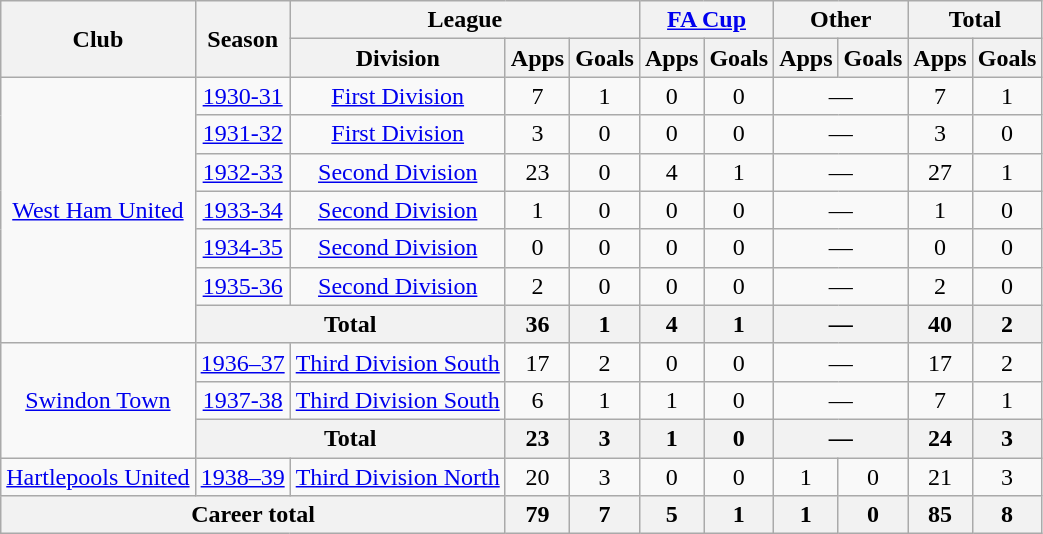<table class="wikitable" style="text-align:center">
<tr>
<th rowspan="2">Club</th>
<th rowspan="2">Season</th>
<th colspan="3">League</th>
<th colspan="2"><a href='#'>FA Cup</a></th>
<th colspan="2">Other</th>
<th colspan="2">Total</th>
</tr>
<tr>
<th>Division</th>
<th>Apps</th>
<th>Goals</th>
<th>Apps</th>
<th>Goals</th>
<th>Apps</th>
<th>Goals</th>
<th>Apps</th>
<th>Goals</th>
</tr>
<tr>
<td rowspan="7"><a href='#'>West Ham United</a></td>
<td><a href='#'>1930-31</a></td>
<td><a href='#'>First Division</a></td>
<td>7</td>
<td>1</td>
<td>0</td>
<td>0</td>
<td colspan="2">—</td>
<td>7</td>
<td>1</td>
</tr>
<tr>
<td><a href='#'>1931-32</a></td>
<td><a href='#'>First Division</a></td>
<td>3</td>
<td>0</td>
<td>0</td>
<td>0</td>
<td colspan="2">—</td>
<td>3</td>
<td>0</td>
</tr>
<tr>
<td><a href='#'>1932-33</a></td>
<td><a href='#'>Second Division</a></td>
<td>23</td>
<td>0</td>
<td>4</td>
<td>1</td>
<td colspan="2">—</td>
<td>27</td>
<td>1</td>
</tr>
<tr>
<td><a href='#'>1933-34</a></td>
<td><a href='#'>Second Division</a></td>
<td>1</td>
<td>0</td>
<td>0</td>
<td>0</td>
<td colspan="2">—</td>
<td>1</td>
<td>0</td>
</tr>
<tr>
<td><a href='#'>1934-35</a></td>
<td><a href='#'>Second Division</a></td>
<td>0</td>
<td>0</td>
<td>0</td>
<td>0</td>
<td colspan="2">—</td>
<td>0</td>
<td>0</td>
</tr>
<tr>
<td><a href='#'>1935-36</a></td>
<td><a href='#'>Second Division</a></td>
<td>2</td>
<td>0</td>
<td>0</td>
<td>0</td>
<td colspan="2">—</td>
<td>2</td>
<td>0</td>
</tr>
<tr>
<th colspan="2">Total</th>
<th>36</th>
<th>1</th>
<th>4</th>
<th>1</th>
<th colspan="2">—</th>
<th>40</th>
<th>2</th>
</tr>
<tr>
<td rowspan="3"><a href='#'>Swindon Town</a></td>
<td><a href='#'>1936–37</a></td>
<td><a href='#'>Third Division South</a></td>
<td>17</td>
<td>2</td>
<td>0</td>
<td>0</td>
<td colspan="2">—</td>
<td>17</td>
<td>2</td>
</tr>
<tr>
<td><a href='#'>1937-38</a></td>
<td><a href='#'>Third Division South</a></td>
<td>6</td>
<td>1</td>
<td>1</td>
<td>0</td>
<td colspan="2">—</td>
<td>7</td>
<td>1</td>
</tr>
<tr>
<th colspan="2">Total</th>
<th>23</th>
<th>3</th>
<th>1</th>
<th>0</th>
<th colspan="2">—</th>
<th>24</th>
<th>3</th>
</tr>
<tr>
<td><a href='#'>Hartlepools United</a></td>
<td><a href='#'>1938–39</a></td>
<td><a href='#'>Third Division North</a></td>
<td>20</td>
<td>3</td>
<td>0</td>
<td>0</td>
<td>1</td>
<td>0</td>
<td>21</td>
<td>3</td>
</tr>
<tr>
<th colspan="3">Career total</th>
<th>79</th>
<th>7</th>
<th>5</th>
<th>1</th>
<th>1</th>
<th>0</th>
<th>85</th>
<th>8</th>
</tr>
</table>
